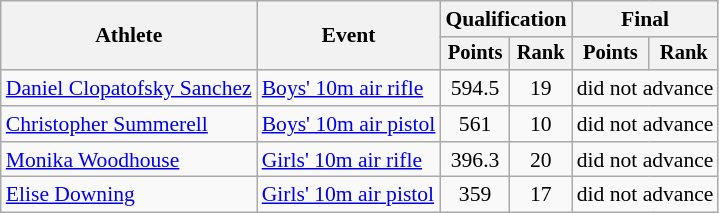<table class="wikitable" style="font-size:90%;">
<tr>
<th rowspan=2>Athlete</th>
<th rowspan=2>Event</th>
<th colspan=2>Qualification</th>
<th colspan=2>Final</th>
</tr>
<tr style="font-size:95%">
<th>Points</th>
<th>Rank</th>
<th>Points</th>
<th>Rank</th>
</tr>
<tr align=center>
<td align=left><a href='#'>Daniel Clopatofsky Sanchez</a></td>
<td align=left><a href='#'>Boys' 10m air rifle</a></td>
<td>594.5</td>
<td>19</td>
<td colspan="2">did not advance</td>
</tr>
<tr align=center>
<td align=left><a href='#'>Christopher Summerell</a></td>
<td align=left><a href='#'>Boys' 10m air pistol</a></td>
<td>561</td>
<td>10</td>
<td colspan="2">did not advance</td>
</tr>
<tr align=center>
<td align=left><a href='#'>Monika Woodhouse</a></td>
<td align=left><a href='#'>Girls' 10m air rifle</a></td>
<td>396.3</td>
<td>20</td>
<td colspan="2">did not advance</td>
</tr>
<tr align=center>
<td align=left><a href='#'>Elise Downing</a></td>
<td align=left><a href='#'>Girls' 10m air pistol</a></td>
<td>359</td>
<td>17</td>
<td colspan="2">did not advance</td>
</tr>
</table>
